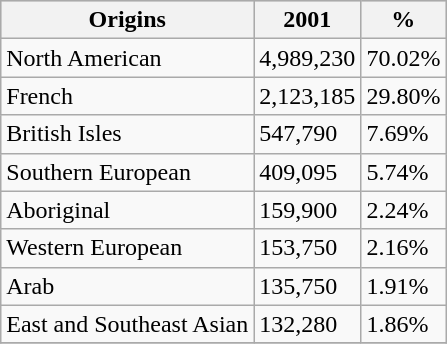<table class="wikitable" align="left">
<tr bgcolor="#CCCCCC">
<th>Origins</th>
<th>2001</th>
<th>%</th>
</tr>
<tr>
<td>North American</td>
<td>4,989,230</td>
<td>70.02%</td>
</tr>
<tr>
<td>French</td>
<td>2,123,185</td>
<td>29.80%</td>
</tr>
<tr>
<td>British Isles</td>
<td>547,790</td>
<td>7.69%</td>
</tr>
<tr>
<td>Southern European</td>
<td>409,095</td>
<td>5.74%</td>
</tr>
<tr>
<td>Aboriginal</td>
<td>159,900</td>
<td>2.24%</td>
</tr>
<tr>
<td>Western European</td>
<td>153,750</td>
<td>2.16%</td>
</tr>
<tr>
<td>Arab</td>
<td>135,750</td>
<td>1.91%</td>
</tr>
<tr>
<td>East and Southeast Asian</td>
<td>132,280</td>
<td>1.86%</td>
</tr>
<tr>
</tr>
</table>
